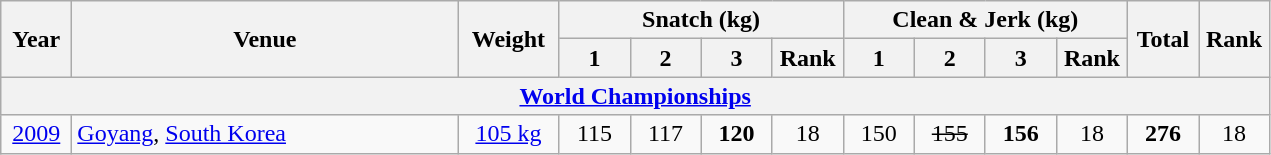<table class = "wikitable" style="text-align:center;">
<tr>
<th rowspan=2 width=40>Year</th>
<th rowspan=2 width=250>Venue</th>
<th rowspan=2 width=60>Weight</th>
<th colspan=4>Snatch (kg)</th>
<th colspan=4>Clean & Jerk (kg)</th>
<th rowspan=2 width=40>Total</th>
<th rowspan=2 width=40>Rank</th>
</tr>
<tr>
<th width=40>1</th>
<th width=40>2</th>
<th width=40>3</th>
<th width=40>Rank</th>
<th width=40>1</th>
<th width=40>2</th>
<th width=40>3</th>
<th width=40>Rank</th>
</tr>
<tr>
<th colspan=13><a href='#'>World Championships</a></th>
</tr>
<tr>
<td><a href='#'>2009</a></td>
<td align=left> <a href='#'>Goyang</a>, <a href='#'>South Korea</a></td>
<td><a href='#'>105 kg</a></td>
<td>115</td>
<td>117</td>
<td><strong>120</strong></td>
<td>18</td>
<td>150</td>
<td><s>155</s></td>
<td><strong>156</strong></td>
<td>18</td>
<td><strong>276</strong></td>
<td>18</td>
</tr>
</table>
